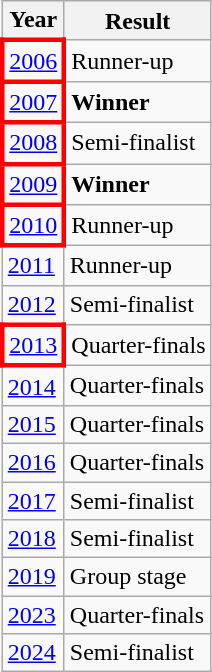<table class="wikitable">
<tr>
<th>Year</th>
<th>Result</th>
</tr>
<tr>
<td style="border: 3px solid red"><a href='#'>2006</a></td>
<td> Runner-up</td>
</tr>
<tr>
<td style="border: 3px solid red"><a href='#'>2007</a></td>
<td> <strong>Winner</strong></td>
</tr>
<tr>
<td style="border: 3px solid red"><a href='#'>2008</a></td>
<td> Semi-finalist</td>
</tr>
<tr>
<td style="border: 3px solid red"><a href='#'>2009</a></td>
<td> <strong>Winner</strong></td>
</tr>
<tr>
<td style="border: 3px solid red"><a href='#'>2010</a></td>
<td> Runner-up</td>
</tr>
<tr>
<td><a href='#'>2011</a></td>
<td> Runner-up</td>
</tr>
<tr>
<td><a href='#'>2012</a></td>
<td> Semi-finalist</td>
</tr>
<tr>
<td style="border: 3px solid red"><a href='#'>2013</a></td>
<td>Quarter-finals</td>
</tr>
<tr>
<td><a href='#'>2014</a></td>
<td>Quarter-finals</td>
</tr>
<tr>
<td><a href='#'>2015</a></td>
<td>Quarter-finals</td>
</tr>
<tr>
<td><a href='#'>2016</a></td>
<td>Quarter-finals</td>
</tr>
<tr>
<td><a href='#'>2017</a></td>
<td> Semi-finalist</td>
</tr>
<tr>
<td><a href='#'>2018</a></td>
<td> Semi-finalist</td>
</tr>
<tr>
<td><a href='#'>2019</a></td>
<td>Group stage</td>
</tr>
<tr>
<td><a href='#'>2023</a></td>
<td>Quarter-finals</td>
</tr>
<tr>
<td><a href='#'>2024</a></td>
<td> Semi-finalist</td>
</tr>
</table>
